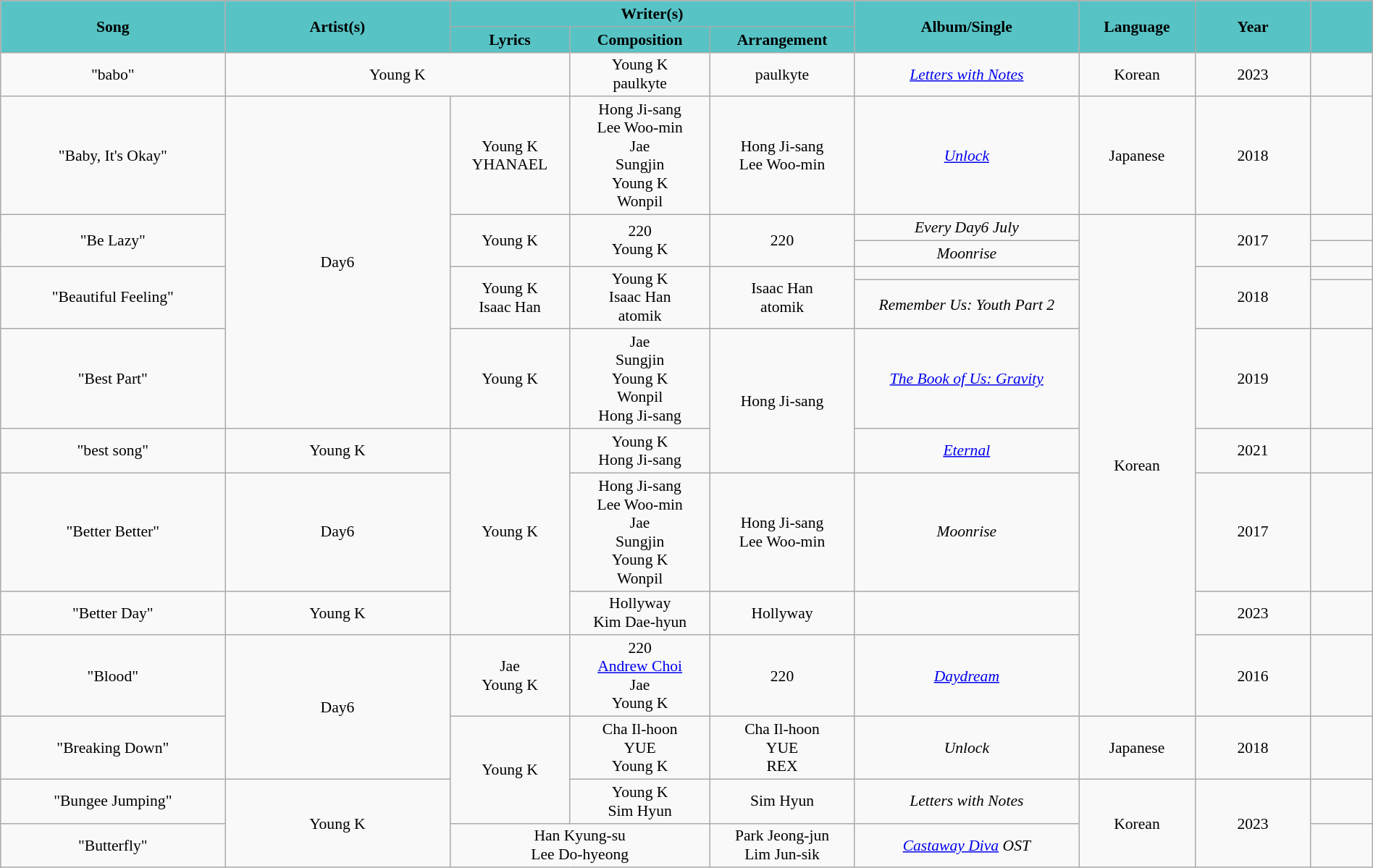<table class="wikitable" style="margin:0.5em auto; clear:both; font-size:.9em; text-align:center; width:100%">
<tr>
<th rowspan=2 style="width:200px; background:#57c3c5;">Song</th>
<th rowspan=2 style="width:200px; background:#57c3c5;">Artist(s)</th>
<th colspan=3 style="width:700px; background:#57c3c5;">Writer(s)</th>
<th rowspan=2 style="width:200px; background:#57c3c5;">Album/Single</th>
<th rowspan=2 style="width:100px; background:#57c3c5;">Language</th>
<th rowspan=2 style="width:100px; background:#57c3c5;">Year</th>
<th rowspan=2 style="width:50px;  background:#57c3c5;"></th>
</tr>
<tr>
<th style="background:#57c3c5">Lyrics</th>
<th style="background:#57c3c5">Composition</th>
<th style="background:#57c3c5">Arrangement</th>
</tr>
<tr>
<td>"babo"</td>
<td colspan=2>Young K</td>
<td>Young K<br>paulkyte</td>
<td>paulkyte</td>
<td><em><a href='#'>Letters with Notes</a></em></td>
<td>Korean</td>
<td>2023</td>
<td></td>
</tr>
<tr>
<td>"Baby, It's Okay"</td>
<td rowspan=6>Day6</td>
<td>Young K<br>YHANAEL</td>
<td>Hong Ji-sang<br>Lee Woo-min<br>Jae<br>Sungjin<br>Young K<br>Wonpil</td>
<td>Hong Ji-sang<br>Lee Woo-min</td>
<td><em><a href='#'>Unlock</a></em></td>
<td>Japanese</td>
<td>2018</td>
<td></td>
</tr>
<tr>
<td rowspan=2>"Be Lazy"</td>
<td rowspan=2>Young K</td>
<td rowspan=2>220<br>Young K</td>
<td rowspan=2>220</td>
<td><em>Every Day6 July</em></td>
<td rowspan=9>Korean</td>
<td rowspan=2>2017</td>
<td></td>
</tr>
<tr>
<td><em>Moonrise</em></td>
<td></td>
</tr>
<tr>
<td rowspan=2>"Beautiful Feeling"</td>
<td rowspan=2>Young K<br>Isaac Han</td>
<td rowspan=2>Young K<br>Isaac Han<br>atomik</td>
<td rowspan=2>Isaac Han<br>atomik</td>
<td></td>
<td rowspan=2>2018</td>
<td></td>
</tr>
<tr>
<td><em>Remember Us: Youth Part 2</em></td>
<td></td>
</tr>
<tr>
<td>"Best Part"</td>
<td>Young K</td>
<td>Jae<br>Sungjin<br>Young K<br>Wonpil<br>Hong Ji-sang</td>
<td rowspan=2>Hong Ji-sang</td>
<td><em><a href='#'>The Book of Us: Gravity</a></em></td>
<td>2019</td>
<td></td>
</tr>
<tr>
<td>"best song"<br></td>
<td>Young K</td>
<td rowspan=3>Young K</td>
<td>Young K<br>Hong Ji-sang</td>
<td><em><a href='#'>Eternal</a></em></td>
<td>2021</td>
<td></td>
</tr>
<tr>
<td>"Better Better"</td>
<td>Day6</td>
<td>Hong Ji-sang<br>Lee Woo-min<br>Jae<br>Sungjin<br>Young K<br>Wonpil</td>
<td>Hong Ji-sang<br>Lee Woo-min</td>
<td><em>Moonrise</em></td>
<td>2017</td>
<td></td>
</tr>
<tr>
<td>"Better Day"</td>
<td>Young K</td>
<td>Hollyway<br>Kim Dae-hyun</td>
<td>Hollyway</td>
<td></td>
<td>2023</td>
<td></td>
</tr>
<tr>
<td>"Blood"</td>
<td rowspan=2>Day6</td>
<td>Jae<br>Young K</td>
<td>220<br><a href='#'>Andrew Choi</a><br>Jae<br>Young K</td>
<td>220</td>
<td><em><a href='#'>Daydream</a></em></td>
<td>2016</td>
<td></td>
</tr>
<tr>
<td>"Breaking Down"</td>
<td rowspan=2>Young K</td>
<td>Cha Il-hoon<br>YUE<br>Young K</td>
<td>Cha Il-hoon<br>YUE<br>REX</td>
<td><em>Unlock</em></td>
<td>Japanese</td>
<td>2018</td>
<td></td>
</tr>
<tr>
<td>"Bungee Jumping"</td>
<td rowspan=2>Young K</td>
<td>Young K<br>Sim Hyun</td>
<td>Sim Hyun</td>
<td><em>Letters with Notes</em></td>
<td rowspan=2>Korean</td>
<td rowspan=2>2023</td>
<td></td>
</tr>
<tr>
<td>"Butterfly"<br></td>
<td colspan=2>Han Kyung-su<br>Lee Do-hyeong</td>
<td>Park Jeong-jun<br>Lim Jun-sik</td>
<td><em><a href='#'>Castaway Diva</a> OST</em></td>
<td></td>
</tr>
</table>
